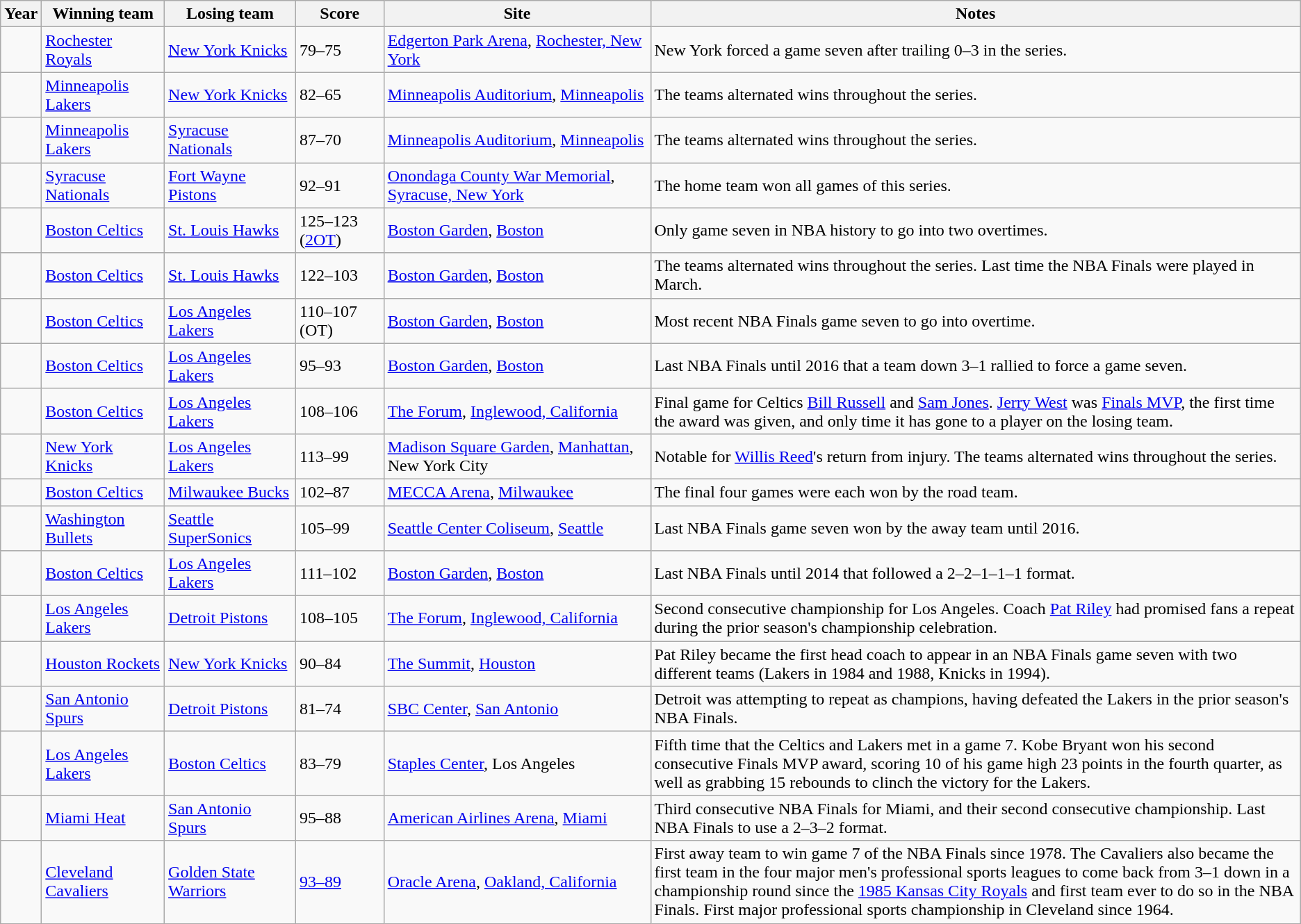<table class=wikitable>
<tr>
<th>Year</th>
<th>Winning team</th>
<th>Losing team</th>
<th>Score</th>
<th>Site</th>
<th width=50%>Notes</th>
</tr>
<tr>
<td></td>
<td><a href='#'>Rochester Royals</a></td>
<td><a href='#'>New York Knicks</a></td>
<td>79–75</td>
<td><a href='#'>Edgerton Park Arena</a>, <a href='#'>Rochester, New York</a></td>
<td>New York forced a game seven after trailing 0–3 in the series.</td>
</tr>
<tr>
<td></td>
<td><a href='#'>Minneapolis Lakers</a></td>
<td><a href='#'>New York Knicks</a></td>
<td>82–65</td>
<td><a href='#'>Minneapolis Auditorium</a>, <a href='#'>Minneapolis</a></td>
<td>The teams alternated wins throughout the series.</td>
</tr>
<tr>
<td></td>
<td><a href='#'>Minneapolis Lakers</a></td>
<td><a href='#'>Syracuse Nationals</a></td>
<td>87–70</td>
<td><a href='#'>Minneapolis Auditorium</a>, <a href='#'>Minneapolis</a></td>
<td>The teams alternated wins throughout the series.</td>
</tr>
<tr>
<td></td>
<td><a href='#'>Syracuse Nationals</a></td>
<td><a href='#'>Fort Wayne Pistons</a></td>
<td>92–91</td>
<td><a href='#'>Onondaga County War Memorial</a>, <a href='#'>Syracuse, New York</a></td>
<td>The home team won all games of this series.</td>
</tr>
<tr>
<td></td>
<td><a href='#'>Boston Celtics</a></td>
<td><a href='#'>St. Louis Hawks</a></td>
<td>125–123 (<a href='#'>2OT</a>)</td>
<td><a href='#'>Boston Garden</a>, <a href='#'>Boston</a></td>
<td>Only game seven in NBA history to go into two overtimes.</td>
</tr>
<tr>
<td></td>
<td><a href='#'>Boston Celtics</a></td>
<td><a href='#'>St. Louis Hawks</a></td>
<td>122–103</td>
<td><a href='#'>Boston Garden</a>, <a href='#'>Boston</a></td>
<td>The teams alternated wins throughout the series. Last time the NBA Finals were played in March.</td>
</tr>
<tr>
<td></td>
<td><a href='#'>Boston Celtics</a></td>
<td><a href='#'>Los Angeles Lakers</a></td>
<td>110–107 (OT)</td>
<td><a href='#'>Boston Garden</a>, <a href='#'>Boston</a></td>
<td>Most recent NBA Finals game seven to go into overtime.</td>
</tr>
<tr>
<td></td>
<td><a href='#'>Boston Celtics</a></td>
<td><a href='#'>Los Angeles Lakers</a></td>
<td>95–93</td>
<td><a href='#'>Boston Garden</a>, <a href='#'>Boston</a></td>
<td>Last NBA Finals until 2016 that a team down 3–1 rallied to force a game seven.</td>
</tr>
<tr>
<td></td>
<td><a href='#'>Boston Celtics</a></td>
<td><a href='#'>Los Angeles Lakers</a></td>
<td>108–106</td>
<td><a href='#'>The Forum</a>, <a href='#'>Inglewood, California</a></td>
<td>Final game for Celtics <a href='#'>Bill Russell</a> and <a href='#'>Sam Jones</a>. <a href='#'>Jerry West</a> was <a href='#'>Finals MVP</a>, the first time the award was given, and only time it has gone to a player on the losing team.</td>
</tr>
<tr>
<td></td>
<td><a href='#'>New York Knicks</a></td>
<td><a href='#'>Los Angeles Lakers</a></td>
<td>113–99</td>
<td><a href='#'>Madison Square Garden</a>, <a href='#'>Manhattan</a>, New York City</td>
<td>Notable for <a href='#'>Willis Reed</a>'s return from injury. The teams alternated wins throughout the series.</td>
</tr>
<tr>
<td></td>
<td><a href='#'>Boston Celtics</a></td>
<td><a href='#'>Milwaukee Bucks</a></td>
<td>102–87</td>
<td><a href='#'>MECCA Arena</a>, <a href='#'>Milwaukee</a></td>
<td>The final four games were each won by the road team.</td>
</tr>
<tr>
<td></td>
<td><a href='#'>Washington Bullets</a></td>
<td><a href='#'>Seattle SuperSonics</a></td>
<td>105–99</td>
<td><a href='#'>Seattle Center Coliseum</a>, <a href='#'>Seattle</a></td>
<td>Last NBA Finals game seven won by the away team until 2016.</td>
</tr>
<tr>
<td></td>
<td><a href='#'>Boston Celtics</a></td>
<td><a href='#'>Los Angeles Lakers</a></td>
<td>111–102</td>
<td><a href='#'>Boston Garden</a>, <a href='#'>Boston</a></td>
<td>Last NBA Finals until 2014 that followed a 2–2–1–1–1 format.</td>
</tr>
<tr>
<td></td>
<td><a href='#'>Los Angeles Lakers</a></td>
<td><a href='#'>Detroit Pistons</a></td>
<td>108–105</td>
<td><a href='#'>The Forum</a>, <a href='#'>Inglewood, California</a></td>
<td>Second consecutive championship for Los Angeles. Coach <a href='#'>Pat Riley</a> had promised fans a repeat during the prior season's championship celebration.</td>
</tr>
<tr>
<td></td>
<td><a href='#'>Houston Rockets</a></td>
<td><a href='#'>New York Knicks</a></td>
<td>90–84</td>
<td><a href='#'>The Summit</a>, <a href='#'>Houston</a></td>
<td>Pat Riley became the first head coach to appear in an NBA Finals game seven with two different teams (Lakers in 1984 and 1988, Knicks in 1994).</td>
</tr>
<tr>
<td></td>
<td><a href='#'>San Antonio Spurs</a></td>
<td><a href='#'>Detroit Pistons</a></td>
<td>81–74</td>
<td><a href='#'>SBC Center</a>, <a href='#'>San Antonio</a></td>
<td>Detroit was attempting to repeat as champions, having defeated the Lakers in the prior season's NBA Finals.</td>
</tr>
<tr>
<td></td>
<td><a href='#'>Los Angeles Lakers</a></td>
<td><a href='#'>Boston Celtics</a></td>
<td>83–79</td>
<td><a href='#'>Staples Center</a>, Los Angeles</td>
<td>Fifth time that the Celtics and Lakers met in a game 7. Kobe Bryant won his second consecutive Finals MVP award, scoring 10 of his game high 23 points in the fourth quarter, as well as grabbing 15 rebounds to clinch the victory for the Lakers.</td>
</tr>
<tr>
<td></td>
<td><a href='#'>Miami Heat</a></td>
<td><a href='#'>San Antonio Spurs</a></td>
<td>95–88</td>
<td><a href='#'>American Airlines Arena</a>, <a href='#'>Miami</a></td>
<td>Third consecutive NBA Finals for Miami, and their second consecutive championship. Last NBA Finals to use a 2–3–2 format.</td>
</tr>
<tr>
<td></td>
<td><a href='#'>Cleveland Cavaliers</a></td>
<td><a href='#'>Golden State Warriors</a></td>
<td><a href='#'>93–89</a></td>
<td><a href='#'>Oracle Arena</a>, <a href='#'>Oakland, California</a></td>
<td>First away team to win game 7 of the NBA Finals since 1978. The Cavaliers also became the first team in the four major men's professional sports leagues to come back from 3–1 down in a championship round since the <a href='#'>1985 Kansas City Royals</a> and first team ever to do so in the NBA Finals. First major professional sports championship in Cleveland since 1964.</td>
</tr>
</table>
